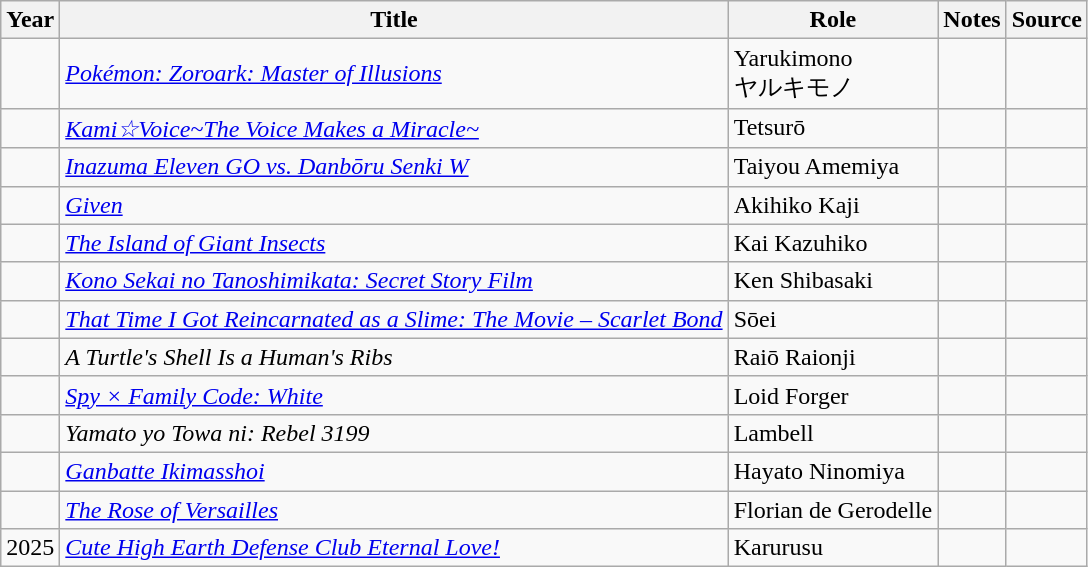<table class="wikitable sortable plainrowheaders">
<tr>
<th>Year</th>
<th>Title</th>
<th>Role</th>
<th class="unsortable">Notes</th>
<th class="unsortable">Source</th>
</tr>
<tr>
<td></td>
<td><em><a href='#'>Pokémon: Zoroark: Master of Illusions</a></em></td>
<td>Yarukimono<br>ヤルキモノ</td>
<td></td>
<td></td>
</tr>
<tr>
<td></td>
<td><em><a href='#'>Kami☆Voice~The Voice Makes a Miracle~</a></em></td>
<td>Tetsurō</td>
<td></td>
<td></td>
</tr>
<tr>
<td></td>
<td><em><a href='#'>Inazuma Eleven GO vs. Danbōru Senki W</a></em></td>
<td>Taiyou Amemiya</td>
<td></td>
<td></td>
</tr>
<tr>
<td></td>
<td><em><a href='#'>Given</a></em></td>
<td>Akihiko Kaji</td>
<td></td>
<td></td>
</tr>
<tr>
<td></td>
<td><em><a href='#'>The Island of Giant Insects</a></em></td>
<td>Kai Kazuhiko</td>
<td></td>
<td></td>
</tr>
<tr>
<td></td>
<td><em><a href='#'>Kono Sekai no Tanoshimikata: Secret Story Film</a></em></td>
<td>Ken Shibasaki</td>
<td></td>
<td></td>
</tr>
<tr>
<td></td>
<td><em><a href='#'>That Time I Got Reincarnated as a Slime: The Movie – Scarlet Bond</a></em></td>
<td>Sōei</td>
<td></td>
<td></td>
</tr>
<tr>
<td></td>
<td><em>A Turtle's Shell Is a Human's Ribs</em></td>
<td>Raiō Raionji</td>
<td></td>
<td></td>
</tr>
<tr>
<td></td>
<td><em><a href='#'>Spy × Family Code: White</a></em></td>
<td>Loid Forger</td>
<td></td>
<td></td>
</tr>
<tr>
<td></td>
<td><em>Yamato yo Towa ni: Rebel 3199</em></td>
<td>Lambell</td>
<td></td>
<td></td>
</tr>
<tr>
<td></td>
<td><em><a href='#'>Ganbatte Ikimasshoi</a></em></td>
<td>Hayato Ninomiya</td>
<td></td>
<td></td>
</tr>
<tr>
<td></td>
<td><em><a href='#'>The Rose of Versailles</a></em></td>
<td>Florian de Gerodelle</td>
<td></td>
<td></td>
</tr>
<tr>
<td>2025</td>
<td><em><a href='#'>Cute High Earth Defense Club Eternal Love!</a></em></td>
<td>Karurusu</td>
<td></td>
<td></td>
</tr>
</table>
